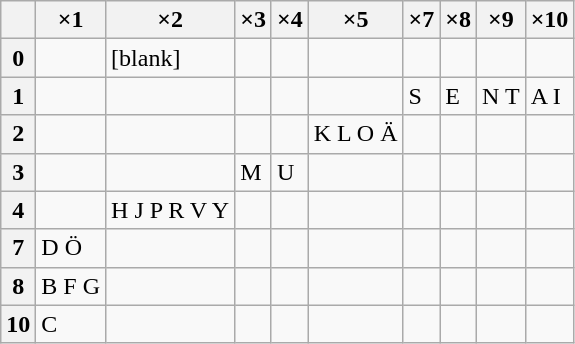<table class="wikitable floatright">
<tr>
<th></th>
<th>×1</th>
<th>×2</th>
<th>×3</th>
<th>×4</th>
<th>×5</th>
<th>×7</th>
<th>×8</th>
<th>×9</th>
<th>×10</th>
</tr>
<tr>
<th>0</th>
<td></td>
<td>[blank]</td>
<td></td>
<td></td>
<td></td>
<td></td>
<td></td>
<td></td>
<td></td>
</tr>
<tr>
<th>1</th>
<td></td>
<td></td>
<td></td>
<td></td>
<td></td>
<td>S</td>
<td>E</td>
<td>N T</td>
<td>A I</td>
</tr>
<tr>
<th>2</th>
<td></td>
<td></td>
<td></td>
<td></td>
<td>K L O Ä</td>
<td></td>
<td></td>
<td></td>
<td></td>
</tr>
<tr>
<th>3</th>
<td></td>
<td></td>
<td>M</td>
<td>U</td>
<td></td>
<td></td>
<td></td>
<td></td>
<td></td>
</tr>
<tr>
<th>4</th>
<td></td>
<td>H J P R V Y</td>
<td></td>
<td></td>
<td></td>
<td></td>
<td></td>
<td></td>
<td></td>
</tr>
<tr>
<th>7</th>
<td>D Ö</td>
<td></td>
<td></td>
<td></td>
<td></td>
<td></td>
<td></td>
<td></td>
<td></td>
</tr>
<tr>
<th>8</th>
<td>B F G</td>
<td></td>
<td></td>
<td></td>
<td></td>
<td></td>
<td></td>
<td></td>
<td></td>
</tr>
<tr>
<th>10</th>
<td>C</td>
<td></td>
<td></td>
<td></td>
<td></td>
<td></td>
<td></td>
<td></td>
<td></td>
</tr>
</table>
